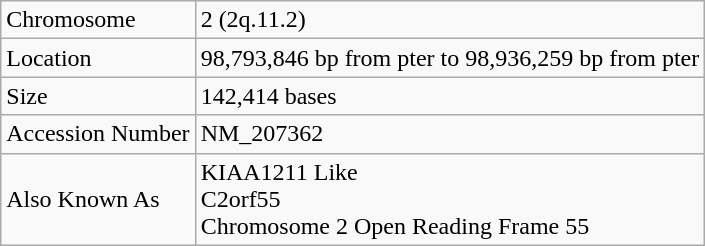<table class="wikitable">
<tr>
<td>Chromosome</td>
<td>2 (2q.11.2)</td>
</tr>
<tr>
<td>Location</td>
<td>98,793,846 bp from pter to 98,936,259 bp from pter</td>
</tr>
<tr>
<td>Size</td>
<td>142,414 bases</td>
</tr>
<tr>
<td>Accession Number</td>
<td>NM_207362</td>
</tr>
<tr>
<td>Also Known As</td>
<td>KIAA1211 Like<br>C2orf55<br>Chromosome 2 Open Reading Frame 55</td>
</tr>
</table>
